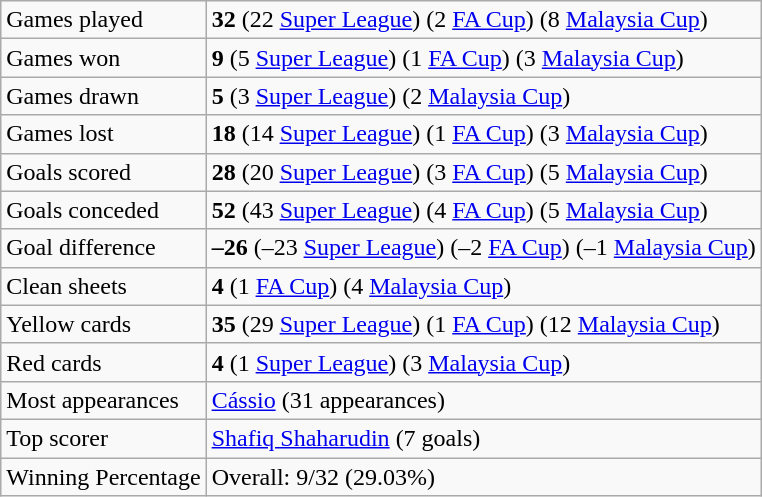<table class="wikitable">
<tr>
<td>Games played</td>
<td><strong>32</strong> (22 <a href='#'>Super League</a>) (2 <a href='#'>FA Cup</a>) (8 <a href='#'>Malaysia Cup</a>)</td>
</tr>
<tr>
<td>Games won</td>
<td><strong>9</strong> (5 <a href='#'>Super League</a>) (1 <a href='#'>FA Cup</a>) (3 <a href='#'>Malaysia Cup</a>)</td>
</tr>
<tr>
<td>Games drawn</td>
<td><strong>5</strong> (3 <a href='#'>Super League</a>) (2 <a href='#'>Malaysia Cup</a>)</td>
</tr>
<tr>
<td>Games lost</td>
<td><strong>18</strong> (14 <a href='#'>Super League</a>) (1 <a href='#'>FA Cup</a>) (3 <a href='#'>Malaysia Cup</a>)</td>
</tr>
<tr>
<td>Goals scored</td>
<td><strong>28</strong> (20 <a href='#'>Super League</a>) (3 <a href='#'>FA Cup</a>) (5 <a href='#'>Malaysia Cup</a>)</td>
</tr>
<tr>
<td>Goals conceded</td>
<td><strong>52</strong> (43 <a href='#'>Super League</a>) (4 <a href='#'>FA Cup</a>) (5 <a href='#'>Malaysia Cup</a>)</td>
</tr>
<tr>
<td>Goal difference</td>
<td><strong>–26</strong> (–23 <a href='#'>Super League</a>) (–2 <a href='#'>FA Cup</a>) (–1 <a href='#'>Malaysia Cup</a>)</td>
</tr>
<tr>
<td>Clean sheets</td>
<td><strong>4</strong> (1 <a href='#'>FA Cup</a>) (4 <a href='#'>Malaysia Cup</a>)</td>
</tr>
<tr>
<td>Yellow cards</td>
<td><strong>35</strong> (29 <a href='#'>Super League</a>) (1 <a href='#'>FA Cup</a>) (12 <a href='#'>Malaysia Cup</a>)</td>
</tr>
<tr>
<td>Red cards</td>
<td><strong>4</strong> (1 <a href='#'>Super League</a>) (3 <a href='#'>Malaysia Cup</a>)</td>
</tr>
<tr>
<td>Most appearances</td>
<td> <a href='#'>Cássio</a> (31 appearances)</td>
</tr>
<tr>
<td>Top scorer</td>
<td> <a href='#'>Shafiq Shaharudin</a> (7 goals)</td>
</tr>
<tr>
<td>Winning Percentage</td>
<td>Overall: 9/32 (29.03%)</td>
</tr>
</table>
